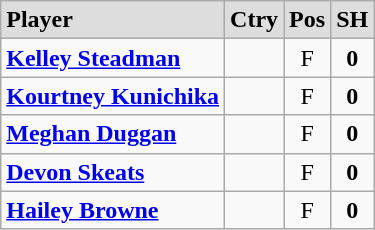<table class="wikitable">
<tr align="center" style="font-weight:bold; background-color:#dddddd;" |>
<td align="left">Player</td>
<td>Ctry</td>
<td>Pos</td>
<td>SH</td>
</tr>
<tr align="center">
<td align="left"><strong><a href='#'>Kelley Steadman</a></strong></td>
<td></td>
<td>F</td>
<td><strong>0</strong></td>
</tr>
<tr align="center">
<td align="left"><strong><a href='#'>Kourtney Kunichika</a></strong></td>
<td></td>
<td>F</td>
<td><strong>0</strong></td>
</tr>
<tr align="center">
<td align="left"><strong><a href='#'>Meghan Duggan</a></strong></td>
<td></td>
<td>F</td>
<td><strong>0</strong></td>
</tr>
<tr align="center">
<td align="left"><strong><a href='#'>Devon Skeats</a></strong></td>
<td></td>
<td>F</td>
<td><strong>0</strong></td>
</tr>
<tr align="center">
<td align="left"><strong><a href='#'>Hailey Browne</a></strong></td>
<td></td>
<td>F</td>
<td><strong>0</strong></td>
</tr>
</table>
